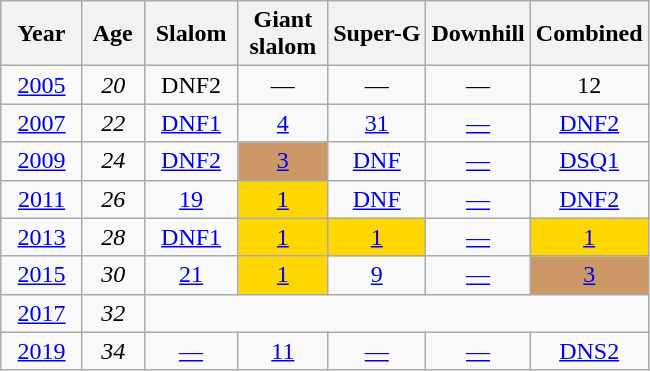<table class=wikitable style="text-align:center">
<tr>
<th>  Year  </th>
<th> Age </th>
<th> Slalom </th>
<th> Giant <br> slalom </th>
<th>Super-G</th>
<th>Downhill</th>
<th>Combined</th>
</tr>
<tr>
<td><a href='#'>2005</a></td>
<td><em>20</em></td>
<td>DNF2</td>
<td>—</td>
<td>—</td>
<td>—</td>
<td>12</td>
</tr>
<tr>
<td><a href='#'>2007</a></td>
<td><em>22</em></td>
<td><a href='#'>DNF1</a></td>
<td><a href='#'>4</a></td>
<td><a href='#'>31</a></td>
<td><a href='#'>—</a></td>
<td><a href='#'>DNF2</a></td>
</tr>
<tr>
<td><a href='#'>2009</a></td>
<td><em>24</em></td>
<td><a href='#'>DNF2</a></td>
<td style="background:#c96;"><a href='#'>3</a></td>
<td><a href='#'>DNF</a></td>
<td><a href='#'>—</a></td>
<td><a href='#'>DSQ1</a></td>
</tr>
<tr>
<td><a href='#'>2011</a></td>
<td><em>26</em></td>
<td><a href='#'>19</a></td>
<td style="background:gold;"><a href='#'>1</a></td>
<td><a href='#'>DNF</a></td>
<td><a href='#'>—</a></td>
<td><a href='#'>DNF2</a></td>
</tr>
<tr>
<td><a href='#'>2013</a></td>
<td><em>28</em></td>
<td><a href='#'>DNF1</a></td>
<td style="background:gold;"><a href='#'>1</a></td>
<td style="background:gold;"><a href='#'>1</a></td>
<td><a href='#'>—</a></td>
<td style="background:gold;"><a href='#'>1</a></td>
</tr>
<tr>
<td><a href='#'>2015</a></td>
<td><em>30</em></td>
<td><a href='#'>21</a></td>
<td style="background:gold;"><a href='#'>1</a></td>
<td><a href='#'>9</a></td>
<td><a href='#'>—</a></td>
<td style="background:#c96;"><a href='#'>3</a></td>
</tr>
<tr>
<td><a href='#'>2017</a></td>
<td><em>32</em></td>
<td colspan=5><em></em></td>
</tr>
<tr>
<td><a href='#'>2019</a></td>
<td><em>34</em></td>
<td><a href='#'>—</a></td>
<td><a href='#'>11</a></td>
<td><a href='#'>—</a></td>
<td><a href='#'>—</a></td>
<td><a href='#'>DNS2</a></td>
</tr>
</table>
